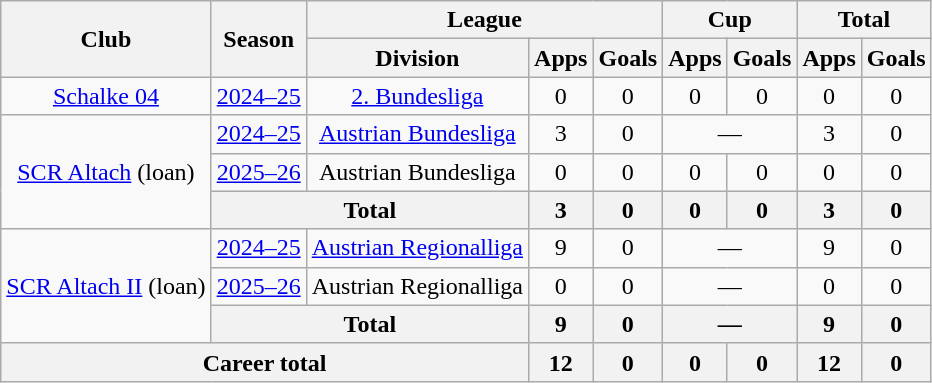<table class="wikitable nowrap" style="text-align:center">
<tr>
<th rowspan="2">Club</th>
<th rowspan="2">Season</th>
<th colspan="3">League</th>
<th colspan="2">Cup</th>
<th colspan="2">Total</th>
</tr>
<tr>
<th>Division</th>
<th>Apps</th>
<th>Goals</th>
<th>Apps</th>
<th>Goals</th>
<th>Apps</th>
<th>Goals</th>
</tr>
<tr>
<td><a href='#'>Schalke 04</a></td>
<td><a href='#'>2024–25</a></td>
<td><a href='#'>2. Bundesliga</a></td>
<td>0</td>
<td>0</td>
<td>0</td>
<td>0</td>
<td>0</td>
<td>0</td>
</tr>
<tr>
<td rowspan="3"><a href='#'>SCR Altach</a> (loan)</td>
<td><a href='#'>2024–25</a></td>
<td><a href='#'>Austrian Bundesliga</a></td>
<td>3</td>
<td>0</td>
<td colspan="2">—</td>
<td>3</td>
<td>0</td>
</tr>
<tr>
<td><a href='#'>2025–26</a></td>
<td>Austrian Bundesliga</td>
<td>0</td>
<td>0</td>
<td>0</td>
<td>0</td>
<td>0</td>
<td>0</td>
</tr>
<tr>
<th colspan="2">Total</th>
<th>3</th>
<th>0</th>
<th>0</th>
<th>0</th>
<th>3</th>
<th>0</th>
</tr>
<tr>
<td rowspan="3"><a href='#'>SCR Altach II</a> (loan)</td>
<td><a href='#'>2024–25</a></td>
<td><a href='#'>Austrian Regionalliga</a></td>
<td>9</td>
<td>0</td>
<td colspan="2">—</td>
<td>9</td>
<td>0</td>
</tr>
<tr>
<td><a href='#'>2025–26</a></td>
<td>Austrian Regionalliga</td>
<td>0</td>
<td>0</td>
<td colspan="2">—</td>
<td>0</td>
<td>0</td>
</tr>
<tr>
<th colspan="2">Total</th>
<th>9</th>
<th>0</th>
<th colspan="2">—</th>
<th>9</th>
<th>0</th>
</tr>
<tr>
<th colspan="3">Career total</th>
<th>12</th>
<th>0</th>
<th>0</th>
<th>0</th>
<th>12</th>
<th>0</th>
</tr>
</table>
